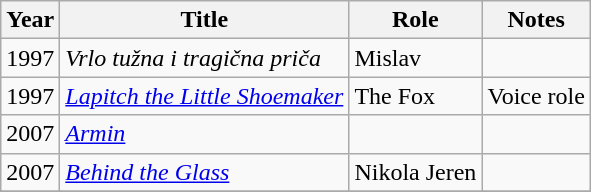<table class="wikitable sortable">
<tr>
<th>Year</th>
<th>Title</th>
<th>Role</th>
<th class="unsortable">Notes</th>
</tr>
<tr>
<td>1997</td>
<td><em>Vrlo tužna i tragična priča</em></td>
<td>Mislav</td>
<td></td>
</tr>
<tr>
<td>1997</td>
<td><em><a href='#'>Lapitch the Little Shoemaker</a></em></td>
<td>The Fox</td>
<td>Voice role</td>
</tr>
<tr>
<td>2007</td>
<td><em><a href='#'>Armin</a></em></td>
<td></td>
<td></td>
</tr>
<tr>
<td>2007</td>
<td><em><a href='#'>Behind the Glass</a></em></td>
<td>Nikola Jeren</td>
<td></td>
</tr>
<tr>
</tr>
</table>
